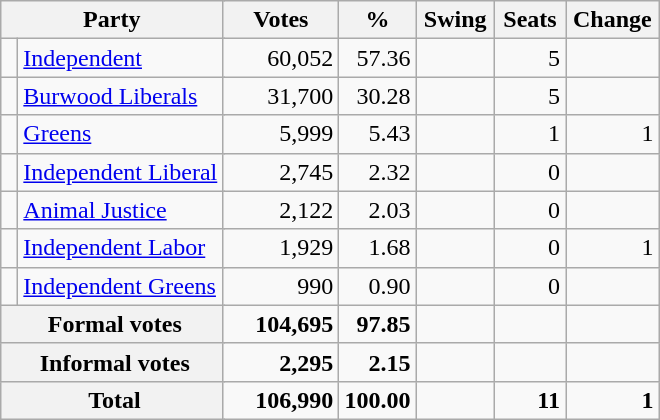<table class="wikitable" style="text-align:right; margin-bottom:0">
<tr>
<th style="width:10px" colspan=3>Party</th>
<th style="width:70px;">Votes</th>
<th style="width:40px;">%</th>
<th style="width:40px;">Swing</th>
<th style="width:40px;">Seats</th>
<th style="width:40px;">Change</th>
</tr>
<tr>
<td> </td>
<td style="text-align:left;" colspan="2"><a href='#'>Independent</a></td>
<td style="width:70px;">60,052</td>
<td style="width:40px;">57.36</td>
<td style="width:45px;"></td>
<td style="width:40px;">5</td>
<td style="width:55px;"></td>
</tr>
<tr>
<td> </td>
<td style="text-align:left;" colspan="2"><a href='#'>Burwood Liberals</a></td>
<td style="width:70px;">31,700</td>
<td style="width:40px;">30.28</td>
<td style="width:45px;"></td>
<td style="width:40px;">5</td>
<td style="width:55px;"></td>
</tr>
<tr>
<td> </td>
<td style="text-align:left;" colspan="2"><a href='#'>Greens</a></td>
<td style="width:70px;">5,999</td>
<td style="width:40px;">5.43</td>
<td style="width:45px;"></td>
<td style="width:40px;">1</td>
<td style="width:55px;"> 1</td>
</tr>
<tr>
<td> </td>
<td style="text-align:left;" colspan="2"><a href='#'>Independent Liberal</a></td>
<td style="width:70px;">2,745</td>
<td style="width:40px;">2.32</td>
<td style="width:45px;"></td>
<td style="width:40px;">0</td>
<td style="width:55px;"></td>
</tr>
<tr>
<td> </td>
<td style="text-align:left;" colspan="2"><a href='#'>Animal Justice</a></td>
<td style="width:70px;">2,122</td>
<td style="width:40px;">2.03</td>
<td style="width:45px;"></td>
<td style="width:40px;">0</td>
<td style="width:55px;"></td>
</tr>
<tr>
<td> </td>
<td style="text-align:left;" colspan="2"><a href='#'>Independent Labor</a></td>
<td style="width:70px;">1,929</td>
<td style="width:40px;">1.68</td>
<td style="width:45px;"></td>
<td style="width:40px;">0</td>
<td style="width:55px;"> 1</td>
</tr>
<tr>
<td> </td>
<td style="text-align:left;" colspan="2"><a href='#'>Independent Greens</a></td>
<td style="width:70px;">990</td>
<td style="width:40px;">0.90</td>
<td style="width:45px;"></td>
<td style="width:40px;">0</td>
<td style="width:55px;"></td>
</tr>
<tr>
<th colspan="3" rowspan="1"> Formal votes</th>
<td><strong>104,695</strong></td>
<td><strong>97.85</strong></td>
<td></td>
<td></td>
<td></td>
</tr>
<tr>
<th colspan="3" rowspan="1"> Informal votes</th>
<td><strong>2,295</strong></td>
<td><strong>2.15</strong></td>
<td></td>
<td></td>
<td></td>
</tr>
<tr>
<th colspan="3" rowspan="1"> <strong>Total </strong></th>
<td><strong>106,990</strong></td>
<td><strong>100.00</strong></td>
<td></td>
<td><strong>11</strong></td>
<td> <strong>1</strong></td>
</tr>
</table>
